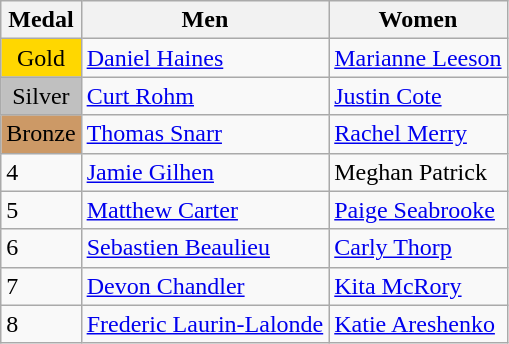<table class="wikitable">
<tr>
<th>Medal</th>
<th>Men</th>
<th>Women</th>
</tr>
<tr>
<td style="text-align:center;background-color:gold;">Gold</td>
<td> <a href='#'>Daniel Haines</a></td>
<td> <a href='#'>Marianne Leeson</a></td>
</tr>
<tr>
<td style="text-align:center;background-color:silver;">Silver</td>
<td> <a href='#'>Curt Rohm</a></td>
<td> <a href='#'>Justin Cote</a></td>
</tr>
<tr>
<td style="text-align:center;background-color:#CC9966;">Bronze</td>
<td> <a href='#'>Thomas Snarr</a></td>
<td> <a href='#'>Rachel Merry</a></td>
</tr>
<tr>
<td>4</td>
<td> <a href='#'>Jamie Gilhen</a></td>
<td> Meghan Patrick</td>
</tr>
<tr>
<td>5</td>
<td> <a href='#'>Matthew Carter</a></td>
<td> <a href='#'>Paige Seabrooke</a></td>
</tr>
<tr>
<td>6</td>
<td> <a href='#'>Sebastien Beaulieu</a></td>
<td> <a href='#'>Carly Thorp</a></td>
</tr>
<tr>
<td>7</td>
<td> <a href='#'>Devon Chandler</a></td>
<td> <a href='#'>Kita McRory</a></td>
</tr>
<tr>
<td>8</td>
<td> <a href='#'>Frederic Laurin-Lalonde</a></td>
<td> <a href='#'>Katie Areshenko</a></td>
</tr>
</table>
